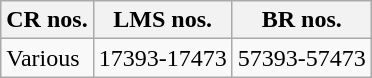<table class="wikitable">
<tr>
<th>CR nos.</th>
<th>LMS nos.</th>
<th>BR nos.</th>
</tr>
<tr>
<td>Various</td>
<td>17393-17473</td>
<td>57393-57473</td>
</tr>
</table>
